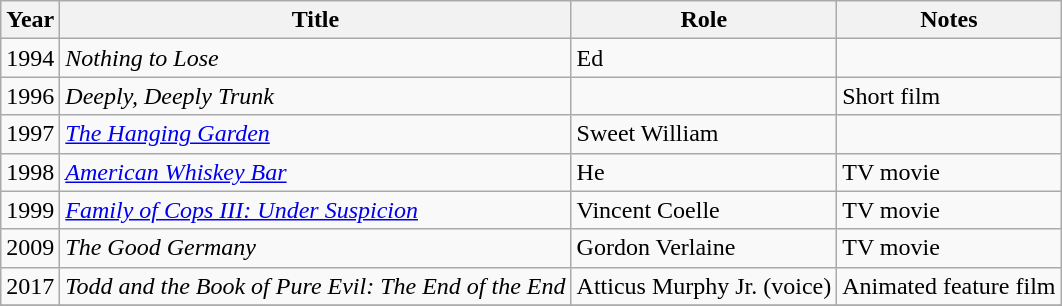<table class="wikitable sortable">
<tr>
<th>Year</th>
<th>Title</th>
<th>Role</th>
<th class="unsortable">Notes</th>
</tr>
<tr>
<td>1994</td>
<td><em>Nothing to Lose</em></td>
<td>Ed</td>
<td></td>
</tr>
<tr>
<td>1996</td>
<td><em>Deeply, Deeply Trunk</em></td>
<td></td>
<td>Short film</td>
</tr>
<tr>
<td>1997</td>
<td data-sort-value="Hanging Garden, The"><em><a href='#'>The Hanging Garden</a></em></td>
<td>Sweet William</td>
<td></td>
</tr>
<tr>
<td>1998</td>
<td><em><a href='#'>American Whiskey Bar</a></em></td>
<td>He</td>
<td>TV movie</td>
</tr>
<tr>
<td>1999</td>
<td><em><a href='#'>Family of Cops III: Under Suspicion</a></em></td>
<td>Vincent Coelle</td>
<td>TV movie</td>
</tr>
<tr>
<td>2009</td>
<td data-sort-value="Good Germany, The"><em>The Good Germany</em></td>
<td>Gordon Verlaine</td>
<td>TV movie</td>
</tr>
<tr>
<td>2017</td>
<td><em>Todd and the Book of Pure Evil: The End of the End</em></td>
<td>Atticus Murphy Jr. (voice)</td>
<td>Animated feature film</td>
</tr>
<tr>
</tr>
</table>
